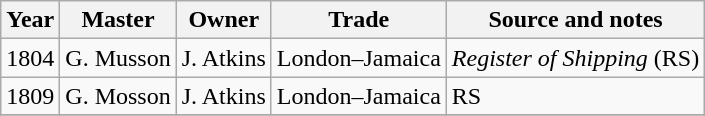<table class="sortable wikitable">
<tr>
<th>Year</th>
<th>Master</th>
<th>Owner</th>
<th>Trade</th>
<th>Source and notes</th>
</tr>
<tr>
<td>1804</td>
<td>G. Musson</td>
<td>J. Atkins</td>
<td>London–Jamaica</td>
<td><em>Register of Shipping</em> (RS)</td>
</tr>
<tr>
<td>1809</td>
<td>G. Mosson</td>
<td>J. Atkins</td>
<td>London–Jamaica</td>
<td>RS</td>
</tr>
<tr>
</tr>
</table>
